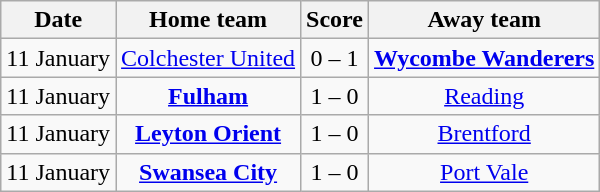<table class="wikitable" style="text-align: center">
<tr>
<th>Date</th>
<th>Home team</th>
<th>Score</th>
<th>Away team</th>
</tr>
<tr>
<td>11 January</td>
<td><a href='#'>Colchester United</a></td>
<td>0 – 1</td>
<td><strong><a href='#'>Wycombe Wanderers</a></strong></td>
</tr>
<tr>
<td>11 January</td>
<td><strong><a href='#'>Fulham</a></strong></td>
<td>1 – 0</td>
<td><a href='#'>Reading</a></td>
</tr>
<tr>
<td>11 January</td>
<td><strong><a href='#'>Leyton Orient</a></strong></td>
<td>1 – 0</td>
<td><a href='#'>Brentford</a></td>
</tr>
<tr>
<td>11 January</td>
<td><strong><a href='#'>Swansea City</a></strong></td>
<td>1 – 0</td>
<td><a href='#'>Port Vale</a></td>
</tr>
</table>
